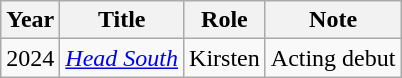<table class="wikitable">
<tr>
<th>Year</th>
<th>Title</th>
<th>Role</th>
<th>Note</th>
</tr>
<tr>
<td>2024</td>
<td><em><a href='#'>Head South</a></em></td>
<td>Kirsten</td>
<td>Acting debut</td>
</tr>
</table>
